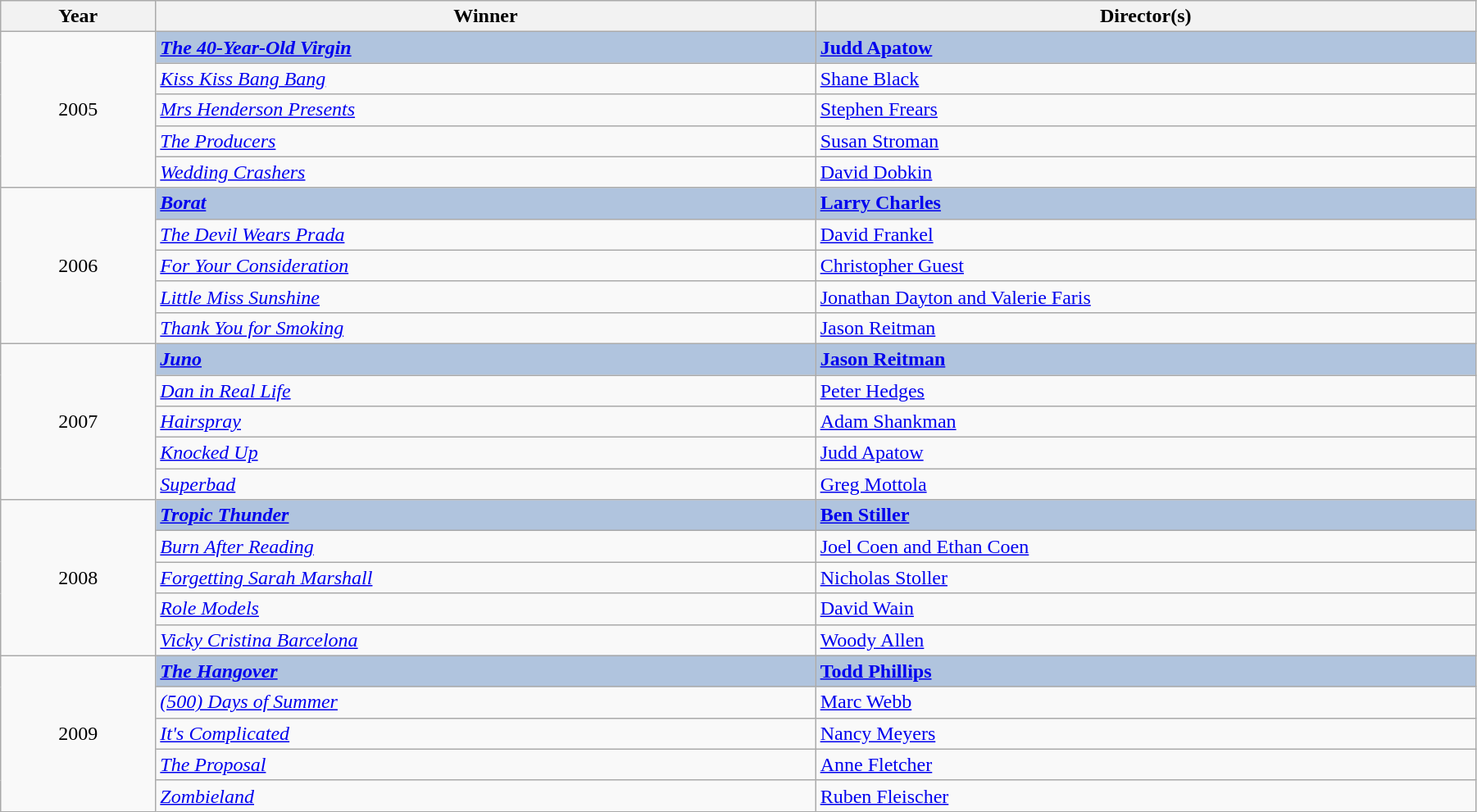<table class="wikitable" width="95%" cellpadding="5">
<tr>
<th width="100"><strong>Year</strong></th>
<th width="450"><strong>Winner</strong></th>
<th width="450"><strong>Director(s)</strong></th>
</tr>
<tr>
<td rowspan="5" style="text-align:center;">2005</td>
<td style="background:#B0C4DE;"><strong><em><a href='#'>The 40-Year-Old Virgin</a></em></strong></td>
<td style="background:#B0C4DE;"><strong><a href='#'>Judd Apatow</a></strong></td>
</tr>
<tr>
<td><em><a href='#'>Kiss Kiss Bang Bang</a></em></td>
<td><a href='#'>Shane Black</a></td>
</tr>
<tr>
<td><em><a href='#'>Mrs Henderson Presents</a></em></td>
<td><a href='#'>Stephen Frears</a></td>
</tr>
<tr>
<td><em><a href='#'>The Producers</a></em></td>
<td><a href='#'>Susan Stroman</a></td>
</tr>
<tr>
<td><em><a href='#'>Wedding Crashers</a></em></td>
<td><a href='#'>David Dobkin</a></td>
</tr>
<tr>
<td rowspan="5" style="text-align:center;">2006</td>
<td style="background:#B0C4DE;"><strong><em><a href='#'>Borat</a></em></strong></td>
<td style="background:#B0C4DE;"><strong><a href='#'>Larry Charles</a></strong></td>
</tr>
<tr>
<td><em><a href='#'>The Devil Wears Prada</a></em></td>
<td><a href='#'>David Frankel</a></td>
</tr>
<tr>
<td><em><a href='#'>For Your Consideration</a></em></td>
<td><a href='#'>Christopher Guest</a></td>
</tr>
<tr>
<td><em><a href='#'>Little Miss Sunshine</a></em></td>
<td><a href='#'>Jonathan Dayton and Valerie Faris</a></td>
</tr>
<tr>
<td><em><a href='#'>Thank You for Smoking</a></em></td>
<td><a href='#'>Jason Reitman</a></td>
</tr>
<tr>
<td rowspan="5" style="text-align:center;">2007</td>
<td style="background:#B0C4DE;"><strong><em><a href='#'>Juno</a></em></strong></td>
<td style="background:#B0C4DE;"><strong><a href='#'>Jason Reitman</a></strong></td>
</tr>
<tr>
<td><em><a href='#'>Dan in Real Life</a></em></td>
<td><a href='#'>Peter Hedges</a></td>
</tr>
<tr>
<td><em><a href='#'>Hairspray</a></em></td>
<td><a href='#'>Adam Shankman</a></td>
</tr>
<tr>
<td><em><a href='#'>Knocked Up</a></em></td>
<td><a href='#'>Judd Apatow</a></td>
</tr>
<tr>
<td><em><a href='#'>Superbad</a></em></td>
<td><a href='#'>Greg Mottola</a></td>
</tr>
<tr>
<td rowspan="5" style="text-align:center;">2008</td>
<td style="background:#B0C4DE;"><strong><em><a href='#'>Tropic Thunder</a></em></strong></td>
<td style="background:#B0C4DE;"><strong><a href='#'>Ben Stiller</a></strong></td>
</tr>
<tr>
<td><em><a href='#'>Burn After Reading</a></em></td>
<td><a href='#'>Joel Coen and Ethan Coen</a></td>
</tr>
<tr>
<td><em><a href='#'>Forgetting Sarah Marshall</a></em></td>
<td><a href='#'>Nicholas Stoller</a></td>
</tr>
<tr>
<td><em><a href='#'>Role Models</a></em></td>
<td><a href='#'>David Wain</a></td>
</tr>
<tr>
<td><em><a href='#'>Vicky Cristina Barcelona</a></em></td>
<td><a href='#'>Woody Allen</a></td>
</tr>
<tr>
<td rowspan="5" style="text-align:center;">2009</td>
<td style="background:#B0C4DE;"><strong><em><a href='#'>The Hangover</a></em></strong></td>
<td style="background:#B0C4DE;"><strong><a href='#'>Todd Phillips</a></strong></td>
</tr>
<tr>
<td><em><a href='#'>(500) Days of Summer</a></em></td>
<td><a href='#'>Marc Webb</a></td>
</tr>
<tr>
<td><em><a href='#'>It's Complicated</a></em></td>
<td><a href='#'>Nancy Meyers</a></td>
</tr>
<tr>
<td><em><a href='#'>The Proposal</a></em></td>
<td><a href='#'>Anne Fletcher</a></td>
</tr>
<tr>
<td><em><a href='#'>Zombieland</a></em></td>
<td><a href='#'>Ruben Fleischer</a></td>
</tr>
</table>
